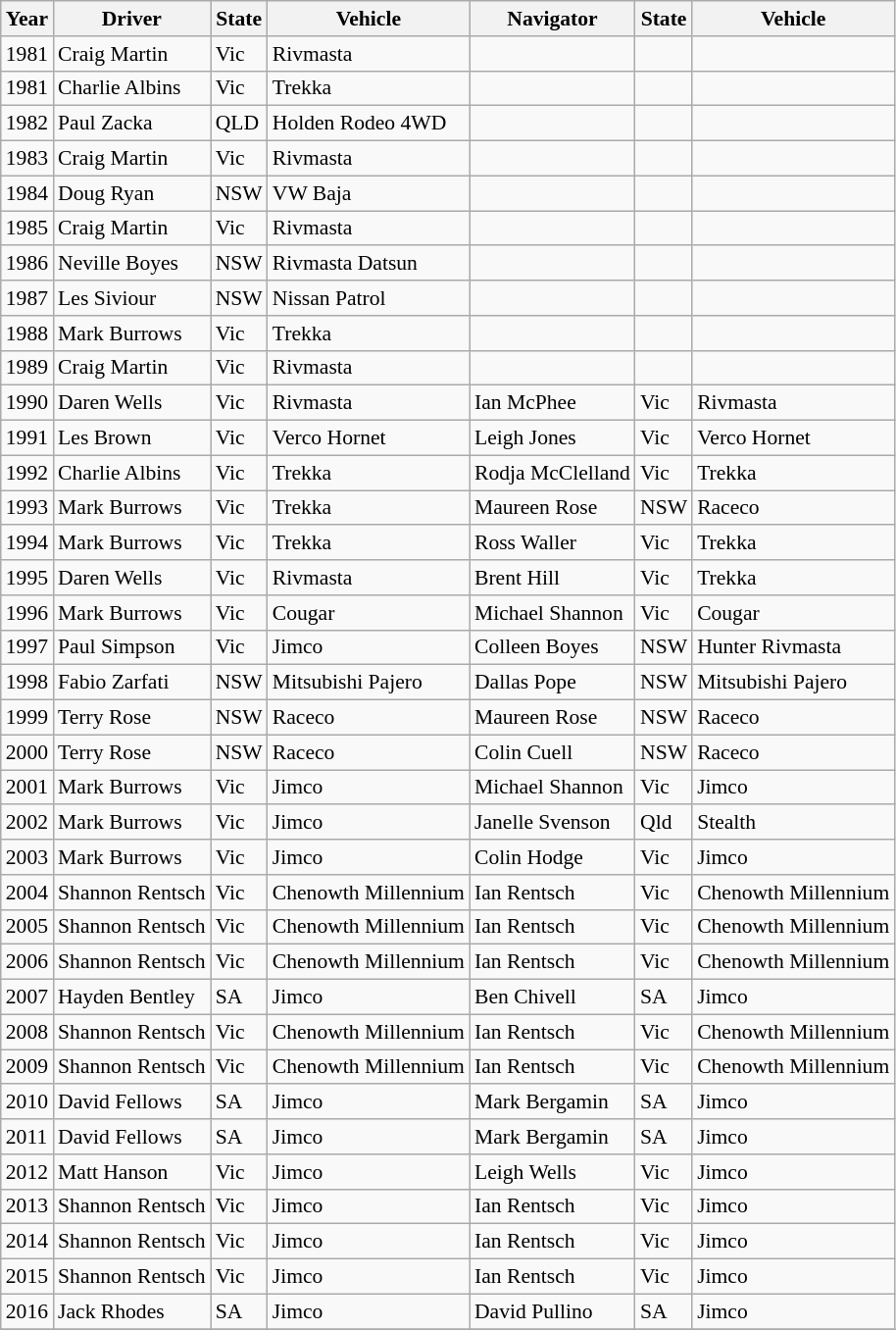<table class="wikitable sortable" style="font-size: 90%;">
<tr>
<th>Year</th>
<th>Driver</th>
<th>State</th>
<th>Vehicle</th>
<th>Navigator</th>
<th>State</th>
<th>Vehicle</th>
</tr>
<tr>
<td>1981</td>
<td>Craig Martin</td>
<td>Vic</td>
<td>Rivmasta</td>
<td></td>
<td></td>
<td></td>
</tr>
<tr>
<td>1981</td>
<td>Charlie Albins</td>
<td>Vic</td>
<td>Trekka</td>
<td></td>
<td></td>
<td></td>
</tr>
<tr>
<td>1982</td>
<td>Paul Zacka</td>
<td>QLD</td>
<td>Holden Rodeo 4WD</td>
<td></td>
<td></td>
<td></td>
</tr>
<tr>
<td>1983</td>
<td>Craig Martin</td>
<td>Vic</td>
<td>Rivmasta</td>
<td></td>
<td></td>
<td></td>
</tr>
<tr>
<td>1984</td>
<td>Doug Ryan</td>
<td>NSW</td>
<td>VW Baja</td>
<td></td>
<td></td>
<td></td>
</tr>
<tr>
<td>1985</td>
<td>Craig Martin</td>
<td>Vic</td>
<td>Rivmasta</td>
<td></td>
<td></td>
<td></td>
</tr>
<tr>
<td>1986</td>
<td>Neville Boyes</td>
<td>NSW</td>
<td>Rivmasta Datsun</td>
<td></td>
<td></td>
<td></td>
</tr>
<tr>
<td>1987</td>
<td>Les Siviour</td>
<td>NSW</td>
<td>Nissan Patrol</td>
<td></td>
<td></td>
<td></td>
</tr>
<tr>
<td>1988</td>
<td>Mark Burrows</td>
<td>Vic</td>
<td>Trekka</td>
<td></td>
<td></td>
<td></td>
</tr>
<tr>
<td>1989</td>
<td>Craig Martin</td>
<td>Vic</td>
<td>Rivmasta</td>
<td></td>
<td></td>
<td></td>
</tr>
<tr>
<td>1990</td>
<td>Daren Wells</td>
<td>Vic</td>
<td>Rivmasta</td>
<td>Ian McPhee</td>
<td>Vic</td>
<td>Rivmasta</td>
</tr>
<tr>
<td>1991</td>
<td>Les Brown</td>
<td>Vic</td>
<td>Verco Hornet</td>
<td>Leigh Jones</td>
<td>Vic</td>
<td>Verco Hornet</td>
</tr>
<tr>
<td>1992</td>
<td>Charlie Albins</td>
<td>Vic</td>
<td>Trekka</td>
<td>Rodja McClelland</td>
<td>Vic</td>
<td>Trekka</td>
</tr>
<tr>
<td>1993</td>
<td>Mark Burrows</td>
<td>Vic</td>
<td>Trekka</td>
<td>Maureen Rose</td>
<td>NSW</td>
<td>Raceco</td>
</tr>
<tr>
<td>1994</td>
<td>Mark Burrows</td>
<td>Vic</td>
<td>Trekka</td>
<td>Ross Waller</td>
<td>Vic</td>
<td>Trekka</td>
</tr>
<tr>
<td>1995</td>
<td>Daren Wells</td>
<td>Vic</td>
<td>Rivmasta</td>
<td>Brent Hill</td>
<td>Vic</td>
<td>Trekka</td>
</tr>
<tr>
<td>1996</td>
<td>Mark Burrows</td>
<td>Vic</td>
<td>Cougar</td>
<td>Michael Shannon</td>
<td>Vic</td>
<td>Cougar</td>
</tr>
<tr>
<td>1997</td>
<td>Paul Simpson</td>
<td>Vic</td>
<td>Jimco</td>
<td>Colleen Boyes</td>
<td>NSW</td>
<td>Hunter Rivmasta</td>
</tr>
<tr>
<td>1998</td>
<td>Fabio Zarfati</td>
<td>NSW</td>
<td>Mitsubishi Pajero</td>
<td>Dallas Pope</td>
<td>NSW</td>
<td>Mitsubishi Pajero</td>
</tr>
<tr>
<td>1999</td>
<td>Terry Rose</td>
<td>NSW</td>
<td>Raceco</td>
<td>Maureen Rose</td>
<td>NSW</td>
<td>Raceco</td>
</tr>
<tr>
<td>2000</td>
<td>Terry Rose</td>
<td>NSW</td>
<td>Raceco</td>
<td>Colin Cuell</td>
<td>NSW</td>
<td>Raceco</td>
</tr>
<tr>
<td>2001</td>
<td>Mark Burrows</td>
<td>Vic</td>
<td>Jimco</td>
<td>Michael Shannon</td>
<td>Vic</td>
<td>Jimco</td>
</tr>
<tr>
<td>2002</td>
<td>Mark Burrows</td>
<td>Vic</td>
<td>Jimco</td>
<td>Janelle Svenson</td>
<td>Qld</td>
<td>Stealth</td>
</tr>
<tr>
<td>2003</td>
<td>Mark Burrows</td>
<td>Vic</td>
<td>Jimco</td>
<td>Colin Hodge</td>
<td>Vic</td>
<td>Jimco</td>
</tr>
<tr>
<td>2004</td>
<td>Shannon Rentsch</td>
<td>Vic</td>
<td>Chenowth Millennium</td>
<td>Ian Rentsch</td>
<td>Vic</td>
<td>Chenowth Millennium</td>
</tr>
<tr>
<td>2005</td>
<td>Shannon Rentsch</td>
<td>Vic</td>
<td>Chenowth Millennium</td>
<td>Ian Rentsch</td>
<td>Vic</td>
<td>Chenowth Millennium</td>
</tr>
<tr>
<td>2006</td>
<td>Shannon Rentsch</td>
<td>Vic</td>
<td>Chenowth Millennium</td>
<td>Ian Rentsch</td>
<td>Vic</td>
<td>Chenowth Millennium</td>
</tr>
<tr>
<td>2007</td>
<td>Hayden Bentley</td>
<td>SA</td>
<td>Jimco</td>
<td>Ben Chivell</td>
<td>SA</td>
<td>Jimco</td>
</tr>
<tr>
<td>2008</td>
<td>Shannon Rentsch</td>
<td>Vic</td>
<td>Chenowth Millennium</td>
<td>Ian Rentsch</td>
<td>Vic</td>
<td>Chenowth Millennium</td>
</tr>
<tr>
<td>2009</td>
<td>Shannon Rentsch</td>
<td>Vic</td>
<td>Chenowth Millennium</td>
<td>Ian Rentsch</td>
<td>Vic</td>
<td>Chenowth Millennium</td>
</tr>
<tr>
<td>2010</td>
<td>David Fellows</td>
<td>SA</td>
<td>Jimco</td>
<td>Mark Bergamin</td>
<td>SA</td>
<td>Jimco</td>
</tr>
<tr>
<td>2011</td>
<td>David Fellows</td>
<td>SA</td>
<td>Jimco</td>
<td>Mark Bergamin</td>
<td>SA</td>
<td>Jimco</td>
</tr>
<tr>
<td>2012</td>
<td>Matt Hanson</td>
<td>Vic</td>
<td>Jimco</td>
<td>Leigh Wells</td>
<td>Vic</td>
<td>Jimco</td>
</tr>
<tr>
<td>2013</td>
<td>Shannon Rentsch</td>
<td>Vic</td>
<td>Jimco</td>
<td>Ian Rentsch</td>
<td>Vic</td>
<td>Jimco</td>
</tr>
<tr>
<td>2014</td>
<td>Shannon Rentsch</td>
<td>Vic</td>
<td>Jimco</td>
<td>Ian Rentsch</td>
<td>Vic</td>
<td>Jimco</td>
</tr>
<tr>
<td>2015</td>
<td>Shannon Rentsch</td>
<td>Vic</td>
<td>Jimco</td>
<td>Ian Rentsch</td>
<td>Vic</td>
<td>Jimco</td>
</tr>
<tr>
<td>2016</td>
<td>Jack Rhodes</td>
<td>SA</td>
<td>Jimco</td>
<td>David Pullino</td>
<td>SA</td>
<td>Jimco</td>
</tr>
<tr>
</tr>
</table>
